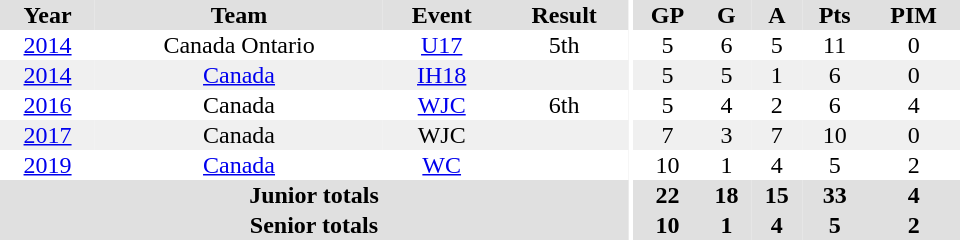<table border="0" cellpadding="1" cellspacing="0" ID="Table3" style="text-align:center; width:40em">
<tr bgcolor="#e0e0e0">
<th>Year</th>
<th>Team</th>
<th>Event</th>
<th>Result</th>
<th rowspan="100" bgcolor="#ffffff"></th>
<th>GP</th>
<th>G</th>
<th>A</th>
<th>Pts</th>
<th>PIM</th>
</tr>
<tr>
<td><a href='#'>2014</a></td>
<td>Canada Ontario</td>
<td><a href='#'>U17</a></td>
<td>5th</td>
<td>5</td>
<td>6</td>
<td>5</td>
<td>11</td>
<td>0</td>
</tr>
<tr bgcolor="#f0f0f0">
<td><a href='#'>2014</a></td>
<td><a href='#'>Canada</a></td>
<td><a href='#'>IH18</a></td>
<td></td>
<td>5</td>
<td>5</td>
<td>1</td>
<td>6</td>
<td>0</td>
</tr>
<tr>
<td><a href='#'>2016</a></td>
<td>Canada</td>
<td><a href='#'>WJC</a></td>
<td>6th</td>
<td>5</td>
<td>4</td>
<td>2</td>
<td>6</td>
<td>4</td>
</tr>
<tr bgcolor="#f0f0f0">
<td><a href='#'>2017</a></td>
<td>Canada</td>
<td>WJC</td>
<td></td>
<td>7</td>
<td>3</td>
<td>7</td>
<td>10</td>
<td>0</td>
</tr>
<tr>
<td><a href='#'>2019</a></td>
<td><a href='#'>Canada</a></td>
<td><a href='#'>WC</a></td>
<td></td>
<td>10</td>
<td>1</td>
<td>4</td>
<td>5</td>
<td>2</td>
</tr>
<tr bgcolor="#e0e0e0">
<th colspan="4">Junior totals</th>
<th>22</th>
<th>18</th>
<th>15</th>
<th>33</th>
<th>4</th>
</tr>
<tr bgcolor="#e0e0e0">
<th colspan="4">Senior totals</th>
<th>10</th>
<th>1</th>
<th>4</th>
<th>5</th>
<th>2</th>
</tr>
</table>
